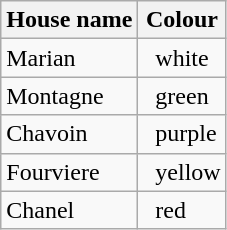<table class="wikitable">
<tr>
<th>House name</th>
<th>Colour</th>
</tr>
<tr>
<td>Marian</td>
<td>  white</td>
</tr>
<tr>
<td>Montagne</td>
<td>  green</td>
</tr>
<tr>
<td>Chavoin</td>
<td>  purple</td>
</tr>
<tr>
<td>Fourviere</td>
<td>  yellow</td>
</tr>
<tr>
<td>Chanel</td>
<td>  red</td>
</tr>
</table>
